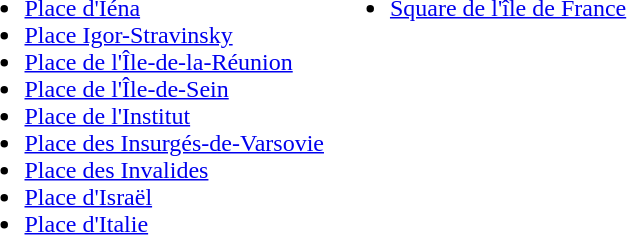<table>
<tr>
<td valign="top"><br><ul><li><a href='#'>Place d'Iéna</a></li><li><a href='#'>Place Igor-Stravinsky</a></li><li><a href='#'>Place de l'Île-de-la-Réunion</a></li><li><a href='#'>Place de l'Île-de-Sein</a></li><li><a href='#'>Place de l'Institut</a></li><li><a href='#'>Place des Insurgés-de-Varsovie</a></li><li><a href='#'>Place des Invalides</a></li><li><a href='#'>Place d'Israël</a></li><li><a href='#'>Place d'Italie</a></li></ul></td>
<td valign="top"><br><ul><li><a href='#'>Square de l'île de France</a></li></ul></td>
</tr>
</table>
